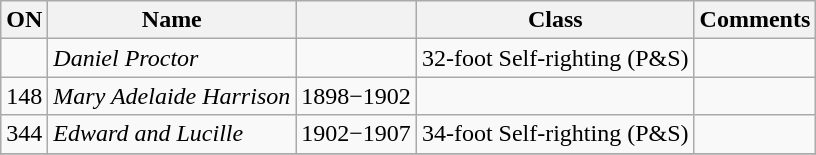<table class="wikitable">
<tr>
<th>ON</th>
<th>Name</th>
<th></th>
<th>Class</th>
<th>Comments</th>
</tr>
<tr>
<td></td>
<td><em>Daniel Proctor</em></td>
<td></td>
<td>32-foot Self-righting (P&S)</td>
<td><br></td>
</tr>
<tr>
<td>148</td>
<td><em>Mary Adelaide Harrison</em></td>
<td>1898−1902</td>
<td></td>
<td><br></td>
</tr>
<tr>
<td>344</td>
<td><em>Edward and Lucille</em></td>
<td>1902−1907</td>
<td>34-foot Self-righting (P&S)</td>
<td><br></td>
</tr>
<tr>
</tr>
</table>
